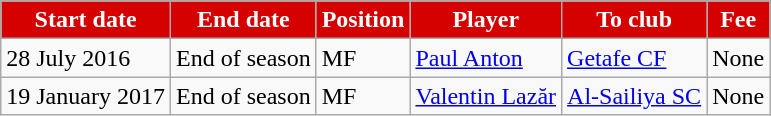<table class="wikitable sortable">
<tr>
<th style="background:#d50000; color:white;"><strong>Start date</strong></th>
<th style="background:#d50000; color:white;"><strong>End date</strong></th>
<th style="background:#d50000; color:white;"><strong>Position</strong></th>
<th style="background:#d50000; color:white;"><strong>Player</strong></th>
<th style="background:#d50000; color:white;"><strong>To club</strong></th>
<th style="background:#d50000; color:white;"><strong>Fee</strong></th>
</tr>
<tr>
<td>28 July 2016</td>
<td>End of season</td>
<td>MF</td>
<td><a href='#'>Paul Anton</a></td>
<td><a href='#'>Getafe CF</a></td>
<td>None</td>
</tr>
<tr>
<td>19 January 2017</td>
<td>End of season</td>
<td>MF</td>
<td><a href='#'>Valentin Lazăr</a></td>
<td><a href='#'>Al-Sailiya SC</a></td>
<td>None</td>
</tr>
</table>
